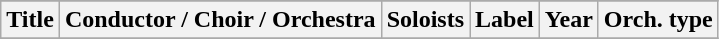<table class="wikitable sortable plainrowheaders" style="margin-right: 0;">
<tr>
</tr>
<tr>
<th scope="col">Title</th>
<th scope="col">Conductor / Choir / Orchestra</th>
<th scope="col">Soloists</th>
<th scope="col">Label</th>
<th scope="col">Year</th>
<th scope="col">Orch. type</th>
</tr>
<tr>
</tr>
</table>
